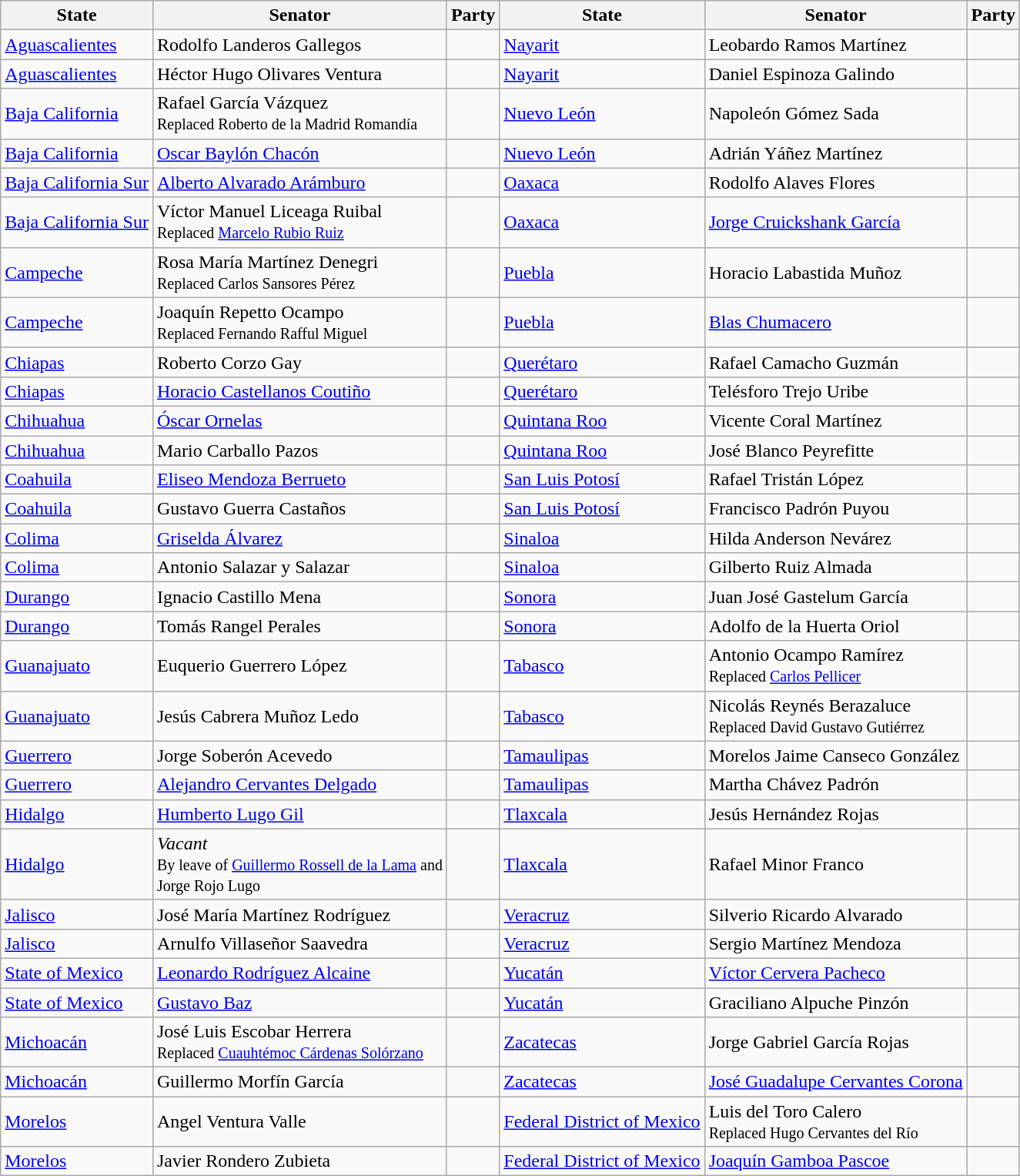<table class="wikitable">
<tr style="background:#efefef;">
<th><strong>State</strong></th>
<th><strong>Senator</strong></th>
<th><strong>Party</strong></th>
<th><strong>State</strong></th>
<th><strong>Senator</strong></th>
<th><strong>Party</strong></th>
</tr>
<tr>
<td><a href='#'>Aguascalientes</a></td>
<td>Rodolfo Landeros Gallegos</td>
<td></td>
<td><a href='#'>Nayarit</a></td>
<td>Leobardo Ramos Martínez</td>
<td></td>
</tr>
<tr>
<td><a href='#'>Aguascalientes</a></td>
<td>Héctor Hugo Olivares Ventura</td>
<td></td>
<td><a href='#'>Nayarit</a></td>
<td>Daniel Espinoza Galindo</td>
<td></td>
</tr>
<tr>
<td><a href='#'>Baja California</a></td>
<td>Rafael García Vázquez<br><small>Replaced Roberto de la Madrid Romandía</small></td>
<td></td>
<td><a href='#'>Nuevo León</a></td>
<td>Napoleón Gómez Sada</td>
<td></td>
</tr>
<tr>
<td><a href='#'>Baja California</a></td>
<td><a href='#'>Oscar Baylón Chacón</a></td>
<td></td>
<td><a href='#'>Nuevo León</a></td>
<td>Adrián Yáñez Martínez</td>
<td></td>
</tr>
<tr>
<td><a href='#'>Baja California Sur</a></td>
<td><a href='#'>Alberto Alvarado Arámburo</a></td>
<td></td>
<td><a href='#'>Oaxaca</a></td>
<td>Rodolfo Alaves Flores</td>
<td></td>
</tr>
<tr>
<td><a href='#'>Baja California Sur</a></td>
<td>Víctor Manuel Liceaga Ruibal<br><small>Replaced <a href='#'>Marcelo Rubio Ruiz</a></small></td>
<td></td>
<td><a href='#'>Oaxaca</a></td>
<td><a href='#'>Jorge Cruickshank García</a></td>
<td></td>
</tr>
<tr>
<td><a href='#'>Campeche</a></td>
<td>Rosa María Martínez Denegri<br><small>Replaced Carlos Sansores Pérez</small></td>
<td></td>
<td><a href='#'>Puebla</a></td>
<td>Horacio Labastida Muñoz</td>
<td></td>
</tr>
<tr>
<td><a href='#'>Campeche</a></td>
<td>Joaquín Repetto Ocampo<br><small>Replaced Fernando Rafful Miguel</small></td>
<td></td>
<td><a href='#'>Puebla</a></td>
<td><a href='#'>Blas Chumacero</a></td>
<td></td>
</tr>
<tr>
<td><a href='#'>Chiapas</a></td>
<td>Roberto Corzo Gay</td>
<td></td>
<td><a href='#'>Querétaro</a></td>
<td>Rafael Camacho Guzmán</td>
<td></td>
</tr>
<tr>
<td><a href='#'>Chiapas</a></td>
<td><a href='#'>Horacio Castellanos Coutiño</a></td>
<td></td>
<td><a href='#'>Querétaro</a></td>
<td>Telésforo Trejo Uribe</td>
<td></td>
</tr>
<tr>
<td><a href='#'>Chihuahua</a></td>
<td><a href='#'>Óscar Ornelas</a></td>
<td></td>
<td><a href='#'>Quintana Roo</a></td>
<td>Vicente Coral Martínez</td>
<td></td>
</tr>
<tr>
<td><a href='#'>Chihuahua</a></td>
<td>Mario Carballo Pazos</td>
<td></td>
<td><a href='#'>Quintana Roo</a></td>
<td>José Blanco Peyrefitte</td>
<td></td>
</tr>
<tr>
<td><a href='#'>Coahuila</a></td>
<td><a href='#'>Eliseo Mendoza Berrueto</a></td>
<td></td>
<td><a href='#'>San Luis Potosí</a></td>
<td>Rafael Tristán López</td>
<td></td>
</tr>
<tr>
<td><a href='#'>Coahuila</a></td>
<td>Gustavo Guerra Castaños</td>
<td></td>
<td><a href='#'>San Luis Potosí</a></td>
<td>Francisco Padrón Puyou</td>
<td></td>
</tr>
<tr>
<td><a href='#'>Colima</a></td>
<td><a href='#'>Griselda Álvarez</a></td>
<td></td>
<td><a href='#'>Sinaloa</a></td>
<td>Hilda Anderson Nevárez</td>
<td></td>
</tr>
<tr>
<td><a href='#'>Colima</a></td>
<td>Antonio Salazar y Salazar</td>
<td></td>
<td><a href='#'>Sinaloa</a></td>
<td>Gilberto Ruiz Almada</td>
<td></td>
</tr>
<tr>
<td><a href='#'>Durango</a></td>
<td>Ignacio Castillo Mena</td>
<td></td>
<td><a href='#'>Sonora</a></td>
<td>Juan José Gastelum García</td>
<td></td>
</tr>
<tr>
<td><a href='#'>Durango</a></td>
<td>Tomás Rangel Perales</td>
<td></td>
<td><a href='#'>Sonora</a></td>
<td>Adolfo de la Huerta Oriol</td>
<td></td>
</tr>
<tr>
<td><a href='#'>Guanajuato</a></td>
<td>Euquerio Guerrero López</td>
<td></td>
<td><a href='#'>Tabasco</a></td>
<td>Antonio Ocampo Ramírez<br><small>Replaced <a href='#'>Carlos Pellicer</a></small></td>
<td></td>
</tr>
<tr>
<td><a href='#'>Guanajuato</a></td>
<td>Jesús Cabrera Muñoz Ledo</td>
<td></td>
<td><a href='#'>Tabasco</a></td>
<td>Nicolás Reynés Berazaluce<br><small>Replaced David Gustavo Gutiérrez</small></td>
<td></td>
</tr>
<tr>
<td><a href='#'>Guerrero</a></td>
<td>Jorge Soberón Acevedo</td>
<td></td>
<td><a href='#'>Tamaulipas</a></td>
<td>Morelos Jaime Canseco González</td>
<td></td>
</tr>
<tr>
<td><a href='#'>Guerrero</a></td>
<td><a href='#'>Alejandro Cervantes Delgado</a></td>
<td></td>
<td><a href='#'>Tamaulipas</a></td>
<td>Martha Chávez Padrón</td>
<td></td>
</tr>
<tr>
<td><a href='#'>Hidalgo</a></td>
<td><a href='#'>Humberto Lugo Gil</a></td>
<td></td>
<td><a href='#'>Tlaxcala</a></td>
<td>Jesús Hernández Rojas</td>
<td></td>
</tr>
<tr>
<td><a href='#'>Hidalgo</a></td>
<td><em>Vacant</em><br><small>By leave of <a href='#'>Guillermo Rossell de la Lama</a> and<br>Jorge Rojo Lugo</small></td>
<td></td>
<td><a href='#'>Tlaxcala</a></td>
<td>Rafael Minor Franco</td>
<td></td>
</tr>
<tr>
<td><a href='#'>Jalisco</a></td>
<td>José María Martínez Rodríguez</td>
<td></td>
<td><a href='#'>Veracruz</a></td>
<td>Silverio Ricardo Alvarado</td>
<td></td>
</tr>
<tr>
<td><a href='#'>Jalisco</a></td>
<td>Arnulfo Villaseñor Saavedra</td>
<td></td>
<td><a href='#'>Veracruz</a></td>
<td>Sergio Martínez Mendoza</td>
<td></td>
</tr>
<tr>
<td><a href='#'>State of Mexico</a></td>
<td><a href='#'>Leonardo Rodríguez Alcaine</a></td>
<td></td>
<td><a href='#'>Yucatán</a></td>
<td><a href='#'>Víctor Cervera Pacheco</a></td>
<td></td>
</tr>
<tr>
<td><a href='#'>State of Mexico</a></td>
<td><a href='#'>Gustavo Baz</a></td>
<td></td>
<td><a href='#'>Yucatán</a></td>
<td>Graciliano Alpuche Pinzón</td>
<td></td>
</tr>
<tr>
<td><a href='#'>Michoacán</a></td>
<td>José Luis Escobar Herrera<br><small>Replaced <a href='#'>Cuauhtémoc Cárdenas Solórzano</a></small></td>
<td></td>
<td><a href='#'>Zacatecas</a></td>
<td>Jorge Gabriel García Rojas</td>
<td></td>
</tr>
<tr>
<td><a href='#'>Michoacán</a></td>
<td>Guillermo Morfín García</td>
<td></td>
<td><a href='#'>Zacatecas</a></td>
<td><a href='#'>José Guadalupe Cervantes Corona</a></td>
<td></td>
</tr>
<tr>
<td><a href='#'>Morelos</a></td>
<td>Angel Ventura Valle</td>
<td></td>
<td><a href='#'>Federal District of Mexico</a></td>
<td>Luis del Toro Calero<br><small>Replaced Hugo Cervantes del Río</small></td>
<td></td>
</tr>
<tr>
<td><a href='#'>Morelos</a></td>
<td>Javier Rondero Zubieta</td>
<td></td>
<td><a href='#'>Federal District of Mexico</a></td>
<td><a href='#'>Joaquín Gamboa Pascoe</a></td>
<td></td>
</tr>
</table>
